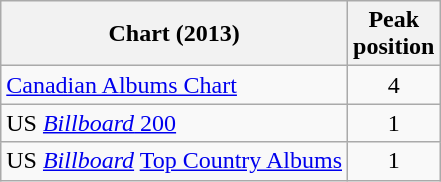<table class="wikitable sortable">
<tr>
<th>Chart (2013)</th>
<th>Peak<br>position</th>
</tr>
<tr>
<td><a href='#'>Canadian Albums Chart</a></td>
<td style="text-align:center;">4</td>
</tr>
<tr>
<td>US <a href='#'><em>Billboard</em> 200</a></td>
<td style="text-align:center;">1</td>
</tr>
<tr>
<td>US <em><a href='#'>Billboard</a></em> <a href='#'>Top Country Albums</a></td>
<td style="text-align:center;">1</td>
</tr>
</table>
